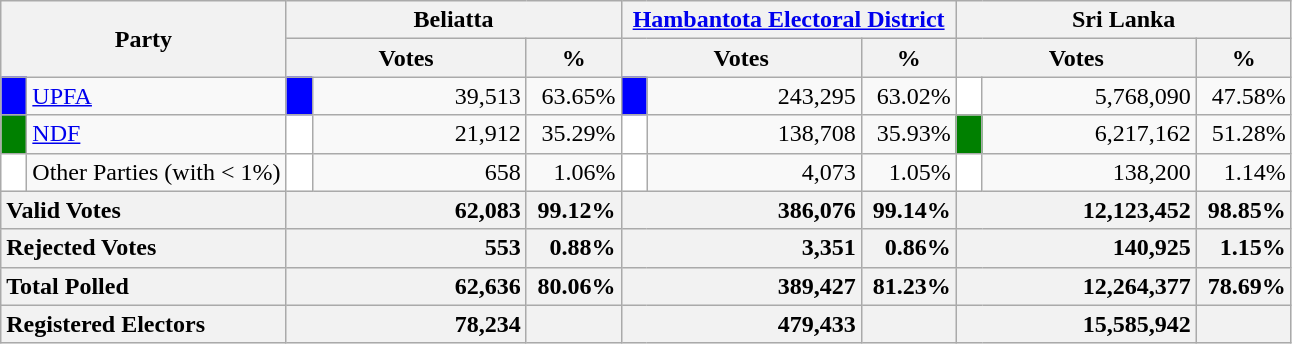<table class="wikitable">
<tr>
<th colspan="2" width="144px"rowspan="2">Party</th>
<th colspan="3" width="216px">Beliatta</th>
<th colspan="3" width="216px"><a href='#'>Hambantota Electoral District</a></th>
<th colspan="3" width="216px">Sri Lanka</th>
</tr>
<tr>
<th colspan="2" width="144px">Votes</th>
<th>%</th>
<th colspan="2" width="144px">Votes</th>
<th>%</th>
<th colspan="2" width="144px">Votes</th>
<th>%</th>
</tr>
<tr>
<td style="background-color:blue;" width="10px"></td>
<td style="text-align:left;"><a href='#'>UPFA</a></td>
<td style="background-color:blue;" width="10px"></td>
<td style="text-align:right;">39,513</td>
<td style="text-align:right;">63.65%</td>
<td style="background-color:blue;" width="10px"></td>
<td style="text-align:right;">243,295</td>
<td style="text-align:right;">63.02%</td>
<td style="background-color:white;" width="10px"></td>
<td style="text-align:right;">5,768,090</td>
<td style="text-align:right;">47.58%</td>
</tr>
<tr>
<td style="background-color:green;" width="10px"></td>
<td style="text-align:left;"><a href='#'>NDF</a></td>
<td style="background-color:white;" width="10px"></td>
<td style="text-align:right;">21,912</td>
<td style="text-align:right;">35.29%</td>
<td style="background-color:white;" width="10px"></td>
<td style="text-align:right;">138,708</td>
<td style="text-align:right;">35.93%</td>
<td style="background-color:green;" width="10px"></td>
<td style="text-align:right;">6,217,162</td>
<td style="text-align:right;">51.28%</td>
</tr>
<tr>
<td style="background-color:white;" width="10px"></td>
<td style="text-align:left;">Other Parties (with < 1%)</td>
<td style="background-color:white;" width="10px"></td>
<td style="text-align:right;">658</td>
<td style="text-align:right;">1.06%</td>
<td style="background-color:white;" width="10px"></td>
<td style="text-align:right;">4,073</td>
<td style="text-align:right;">1.05%</td>
<td style="background-color:white;" width="10px"></td>
<td style="text-align:right;">138,200</td>
<td style="text-align:right;">1.14%</td>
</tr>
<tr>
<th colspan="2" width="144px"style="text-align:left;">Valid Votes</th>
<th style="text-align:right;"colspan="2" width="144px">62,083</th>
<th style="text-align:right;">99.12%</th>
<th style="text-align:right;"colspan="2" width="144px">386,076</th>
<th style="text-align:right;">99.14%</th>
<th style="text-align:right;"colspan="2" width="144px">12,123,452</th>
<th style="text-align:right;">98.85%</th>
</tr>
<tr>
<th colspan="2" width="144px"style="text-align:left;">Rejected Votes</th>
<th style="text-align:right;"colspan="2" width="144px">553</th>
<th style="text-align:right;">0.88%</th>
<th style="text-align:right;"colspan="2" width="144px">3,351</th>
<th style="text-align:right;">0.86%</th>
<th style="text-align:right;"colspan="2" width="144px">140,925</th>
<th style="text-align:right;">1.15%</th>
</tr>
<tr>
<th colspan="2" width="144px"style="text-align:left;">Total Polled</th>
<th style="text-align:right;"colspan="2" width="144px">62,636</th>
<th style="text-align:right;">80.06%</th>
<th style="text-align:right;"colspan="2" width="144px">389,427</th>
<th style="text-align:right;">81.23%</th>
<th style="text-align:right;"colspan="2" width="144px">12,264,377</th>
<th style="text-align:right;">78.69%</th>
</tr>
<tr>
<th colspan="2" width="144px"style="text-align:left;">Registered Electors</th>
<th style="text-align:right;"colspan="2" width="144px">78,234</th>
<th></th>
<th style="text-align:right;"colspan="2" width="144px">479,433</th>
<th></th>
<th style="text-align:right;"colspan="2" width="144px">15,585,942</th>
<th></th>
</tr>
</table>
